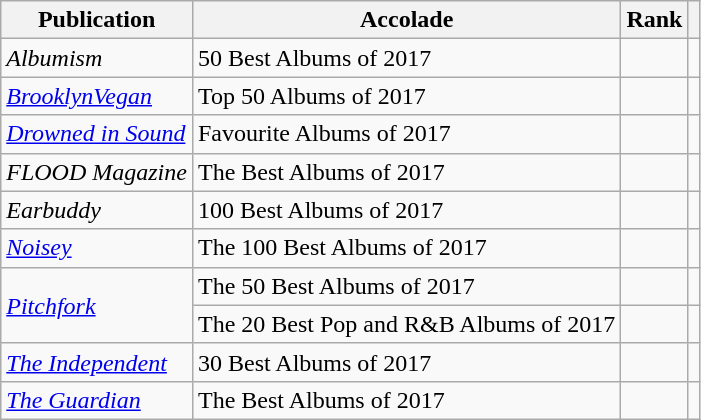<table class="wikitable sortable">
<tr>
<th>Publication</th>
<th>Accolade</th>
<th>Rank</th>
<th class="unsortable"></th>
</tr>
<tr>
<td><em>Albumism</em></td>
<td>50 Best Albums of 2017</td>
<td></td>
<td></td>
</tr>
<tr>
<td><em><a href='#'>BrooklynVegan</a></em></td>
<td>Top 50 Albums of 2017</td>
<td></td>
<td></td>
</tr>
<tr>
<td><em><a href='#'>Drowned in Sound</a></em></td>
<td>Favourite Albums of 2017</td>
<td></td>
<td></td>
</tr>
<tr>
<td><em>FLOOD Magazine</em></td>
<td>The Best Albums of 2017</td>
<td></td>
<td></td>
</tr>
<tr>
<td><em>Earbuddy</em></td>
<td>100 Best Albums of 2017</td>
<td></td>
<td></td>
</tr>
<tr>
<td><em><a href='#'>Noisey</a></em></td>
<td>The 100 Best Albums of 2017</td>
<td></td>
<td></td>
</tr>
<tr>
<td rowspan="2"><em><a href='#'>Pitchfork</a></em></td>
<td>The 50 Best Albums of 2017</td>
<td></td>
<td></td>
</tr>
<tr>
<td>The 20 Best Pop and R&B Albums of 2017</td>
<td></td>
<td></td>
</tr>
<tr>
<td><em><a href='#'>The Independent</a></em></td>
<td>30 Best Albums of 2017</td>
<td></td>
<td></td>
</tr>
<tr>
<td><em><a href='#'>The Guardian</a></em></td>
<td>The Best Albums of 2017</td>
<td></td>
<td></td>
</tr>
</table>
